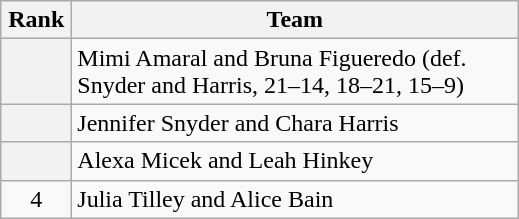<table class="wikitable" style="text-align: center;">
<tr>
<th width=40>Rank</th>
<th width=290>Team</th>
</tr>
<tr>
<th></th>
<td style="text-align:left;"> Mimi Amaral and Bruna Figueredo (def. Snyder and Harris, 21–14, 18–21, 15–9)</td>
</tr>
<tr>
<th></th>
<td style="text-align:left;"> Jennifer Snyder and Chara Harris</td>
</tr>
<tr>
<th></th>
<td style="text-align:left;"> Alexa Micek and Leah Hinkey</td>
</tr>
<tr>
<td>4</td>
<td style="text-align:left;"> Julia Tilley and Alice Bain</td>
</tr>
</table>
